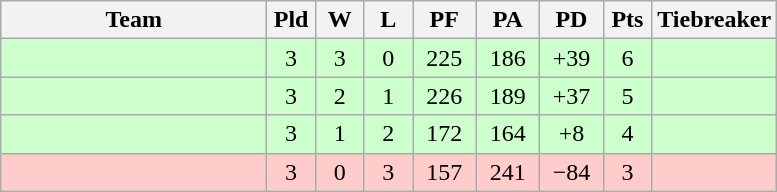<table class="wikitable" style="text-align:center;">
<tr>
<th width=170>Team</th>
<th width=25>Pld</th>
<th width=25>W</th>
<th width=25>L</th>
<th width=35>PF</th>
<th width=35>PA</th>
<th width=35>PD</th>
<th width=25>Pts</th>
<th width=50>Tiebreaker</th>
</tr>
<tr bgcolor=#ccffcc>
<td align="left"></td>
<td>3</td>
<td>3</td>
<td>0</td>
<td>225</td>
<td>186</td>
<td>+39</td>
<td>6</td>
<td></td>
</tr>
<tr bgcolor=#ccffcc>
<td align="left"></td>
<td>3</td>
<td>2</td>
<td>1</td>
<td>226</td>
<td>189</td>
<td>+37</td>
<td>5</td>
<td></td>
</tr>
<tr bgcolor=#ccffcc>
<td align="left"></td>
<td>3</td>
<td>1</td>
<td>2</td>
<td>172</td>
<td>164</td>
<td>+8</td>
<td>4</td>
<td></td>
</tr>
<tr bgcolor=#ffcccc>
<td align="left"></td>
<td>3</td>
<td>0</td>
<td>3</td>
<td>157</td>
<td>241</td>
<td>−84</td>
<td>3</td>
<td></td>
</tr>
</table>
